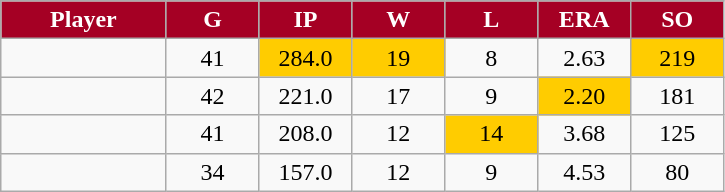<table class="wikitable sortable">
<tr>
<th style="background:#A50024;color:white;" width="16%">Player</th>
<th style="background:#A50024;color:white;" width="9%">G</th>
<th style="background:#A50024;color:white;" width="9%">IP</th>
<th style="background:#A50024;color:white;" width="9%">W</th>
<th style="background:#A50024;color:white;" width="9%">L</th>
<th style="background:#A50024;color:white;" width="9%">ERA</th>
<th style="background:#A50024;color:white;" width="9%">SO</th>
</tr>
<tr align="center">
<td></td>
<td>41</td>
<td bgcolor="#FFCC00">284.0</td>
<td bgcolor="#FFCC00">19</td>
<td>8</td>
<td>2.63</td>
<td bgcolor="#FFCC00">219</td>
</tr>
<tr align="center">
<td></td>
<td>42</td>
<td>221.0</td>
<td>17</td>
<td>9</td>
<td bgcolor="FFCC00">2.20</td>
<td>181</td>
</tr>
<tr align="center">
<td></td>
<td>41</td>
<td>208.0</td>
<td>12</td>
<td bgcolor="#FFCC00">14</td>
<td>3.68</td>
<td>125</td>
</tr>
<tr align="center">
<td></td>
<td>34</td>
<td>157.0</td>
<td>12</td>
<td>9</td>
<td>4.53</td>
<td>80</td>
</tr>
</table>
